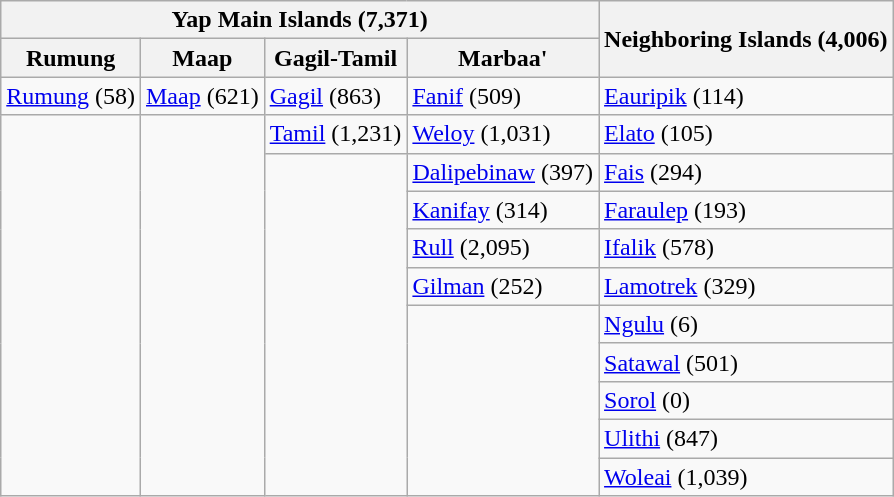<table class="wikitable">
<tr>
<th colspan="4">Yap Main Islands (7,371)</th>
<th rowspan="2">Neighboring Islands (4,006)</th>
</tr>
<tr>
<th>Rumung</th>
<th>Maap</th>
<th>Gagil-Tamil</th>
<th>Marbaa'</th>
</tr>
<tr>
<td><a href='#'>Rumung</a> (58)</td>
<td><a href='#'>Maap</a> (621)</td>
<td><a href='#'>Gagil</a> (863)</td>
<td><a href='#'>Fanif</a> (509)</td>
<td><a href='#'>Eauripik</a> (114)</td>
</tr>
<tr>
<td rowspan="10"></td>
<td rowspan="10"></td>
<td><a href='#'>Tamil</a> (1,231)</td>
<td><a href='#'>Weloy</a> (1,031)</td>
<td><a href='#'>Elato</a> (105)</td>
</tr>
<tr>
<td rowspan="9"></td>
<td><a href='#'>Dalipebinaw</a> (397)</td>
<td><a href='#'>Fais</a> (294)</td>
</tr>
<tr>
<td><a href='#'>Kanifay</a> (314)</td>
<td><a href='#'>Faraulep</a> (193)</td>
</tr>
<tr>
<td><a href='#'>Rull</a> (2,095)</td>
<td><a href='#'>Ifalik</a> (578)</td>
</tr>
<tr>
<td><a href='#'>Gilman</a> (252)</td>
<td><a href='#'>Lamotrek</a> (329)</td>
</tr>
<tr>
<td rowspan="5"></td>
<td><a href='#'>Ngulu</a> (6)</td>
</tr>
<tr>
<td><a href='#'>Satawal</a> (501)</td>
</tr>
<tr>
<td><a href='#'>Sorol</a> (0)</td>
</tr>
<tr>
<td><a href='#'>Ulithi</a> (847)</td>
</tr>
<tr>
<td><a href='#'>Woleai</a> (1,039)</td>
</tr>
</table>
